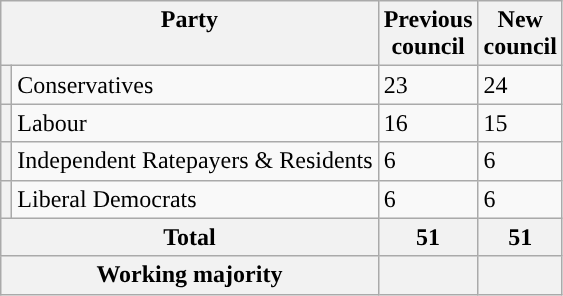<table class="wikitable">
<tr>
<th valign=top colspan="2" style="width: 230px">Party</th>
<th valign=top style="width: 30px">Previous council</th>
<th valign=top style="width: 30px">New council</th>
</tr>
<tr>
<th style="background-color: "></th>
<td>Conservatives</td>
<td>23</td>
<td>24</td>
</tr>
<tr>
<th style="background-color: "></th>
<td>Labour</td>
<td>16</td>
<td>15</td>
</tr>
<tr>
<th style="background-color: "></th>
<td>Independent Ratepayers & Residents</td>
<td>6</td>
<td>6</td>
</tr>
<tr>
<th style="background-color: "></th>
<td>Liberal Democrats</td>
<td>6</td>
<td>6</td>
</tr>
<tr>
<th colspan=2>Total</th>
<th style="text-align: center">51</th>
<th colspan=3>51</th>
</tr>
<tr>
<th colspan=2>Working majority</th>
<th></th>
<th></th>
</tr>
</table>
